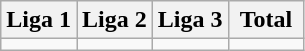<table class="wikitable">
<tr>
<th width="25.00%">Liga 1</th>
<th width="25.00%">Liga 2</th>
<th width="25.00%">Liga 3</th>
<th width="25.00%">Total</th>
</tr>
<tr>
<td></td>
<td></td>
<td></td>
<td></td>
</tr>
</table>
